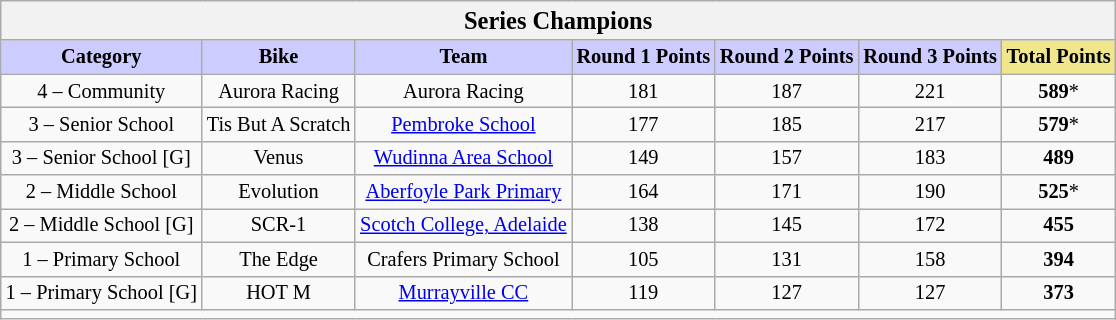<table class="wikitable collapsible collapsed" style="font-size: 85%; text-align:center">
<tr>
<th colspan="7" width="500"><big>Series Champions</big></th>
</tr>
<tr>
<th style="background:#ccf">Category</th>
<th style="background:#ccf">Bike</th>
<th style="background:#ccf">Team</th>
<th style="background:#ccf">Round 1 Points</th>
<th style="background:#ccf">Round 2 Points</th>
<th style="background:#ccf">Round 3 Points</th>
<th style="background:#f0e68c">Total Points</th>
</tr>
<tr>
<td>4 – Community</td>
<td>Aurora Racing</td>
<td> Aurora Racing</td>
<td>181</td>
<td>187</td>
<td>221</td>
<td><strong>589</strong>*</td>
</tr>
<tr>
<td>3 – Senior School</td>
<td>Tis But A Scratch</td>
<td> <a href='#'>Pembroke School</a></td>
<td>177</td>
<td>185</td>
<td>217</td>
<td><strong>579</strong>*</td>
</tr>
<tr>
<td>3 – Senior School [G]</td>
<td>Venus</td>
<td> <a href='#'>Wudinna Area School</a></td>
<td>149</td>
<td>157</td>
<td>183</td>
<td><strong>489</strong></td>
</tr>
<tr>
<td>2 – Middle School</td>
<td>Evolution</td>
<td> <a href='#'>Aberfoyle Park Primary</a></td>
<td>164</td>
<td>171</td>
<td>190</td>
<td><strong>525</strong>*</td>
</tr>
<tr>
<td>2 – Middle School [G]</td>
<td>SCR-1</td>
<td> <a href='#'>Scotch College, Adelaide</a></td>
<td>138</td>
<td>145</td>
<td>172</td>
<td><strong>455</strong></td>
</tr>
<tr>
<td>1 – Primary School</td>
<td>The Edge</td>
<td> Crafers Primary School</td>
<td>105</td>
<td>131</td>
<td>158</td>
<td><strong>394</strong></td>
</tr>
<tr>
<td>1 – Primary School [G]</td>
<td>HOT M</td>
<td> <a href='#'>Murrayville CC</a></td>
<td>119</td>
<td>127</td>
<td>127</td>
<td><strong>373</strong></td>
</tr>
<tr>
<td colspan="7"></td>
</tr>
</table>
